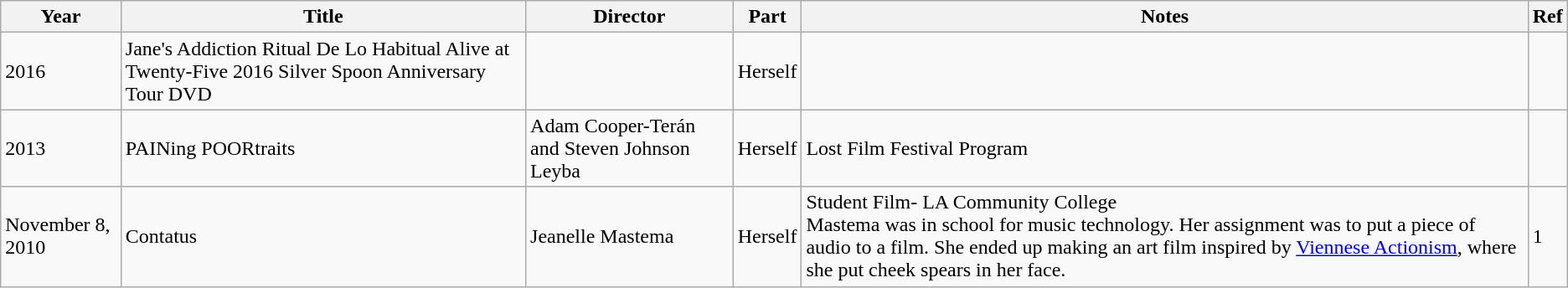<table class="wikitable">
<tr>
<th>Year</th>
<th>Title</th>
<th>Director</th>
<th>Part</th>
<th>Notes</th>
<th>Ref</th>
</tr>
<tr>
<td>2016</td>
<td>Jane's Addiction Ritual De Lo Habitual Alive at Twenty-Five 2016 Silver Spoon Anniversary Tour DVD</td>
<td></td>
<td>Herself</td>
<td></td>
<td></td>
</tr>
<tr>
<td>2013</td>
<td>PAINing POORtraits</td>
<td>Adam Cooper-Terán and Steven Johnson Leyba</td>
<td>Herself</td>
<td>Lost Film Festival Program</td>
<td></td>
</tr>
<tr>
<td>November 8, 2010</td>
<td>Contatus</td>
<td>Jeanelle Mastema</td>
<td>Herself</td>
<td>Student Film- LA Community College<br>Mastema was in school for music technology. Her assignment was to put a piece of audio to a film. She ended up making an art film inspired by <a href='#'>Viennese Actionism</a>, where she put cheek spears in her face.</td>
<td>1</td>
</tr>
</table>
